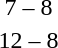<table style="text-align:center">
<tr>
<th width=200></th>
<th width=100></th>
<th width=200></th>
</tr>
<tr>
<td align=right></td>
<td>7 – 8</td>
<td align=left><strong></strong></td>
</tr>
<tr>
<td align=right><strong></strong></td>
<td>12 – 8</td>
<td align=left></td>
</tr>
</table>
